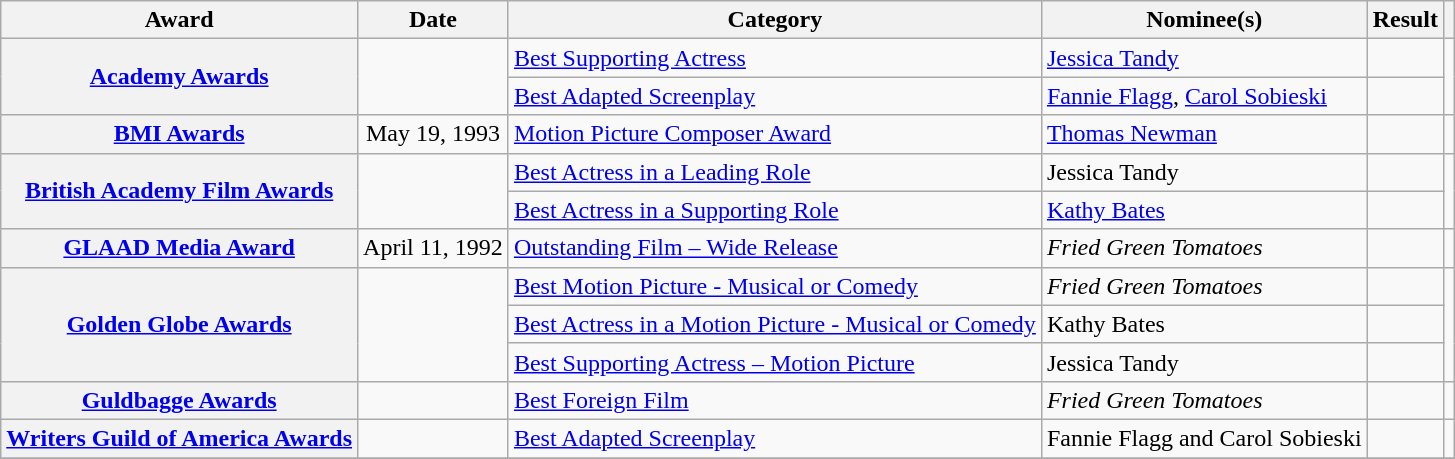<table class="wikitable plainrowheaders sortable" >
<tr>
<th scope="col">Award</th>
<th scope="col">Date</th>
<th scope="col">Category</th>
<th scope="col">Nominee(s)</th>
<th scope="col">Result</th>
<th scope="col" class="unsortable"></th>
</tr>
<tr>
<th scope="row" rowspan=2><a href='#'>Academy Awards</a></th>
<td rowspan=2></td>
<td><a href='#'>Best Supporting Actress</a></td>
<td><a href='#'>Jessica Tandy</a></td>
<td></td>
<td rowspan=2 style="text-align:center;"></td>
</tr>
<tr>
<td><a href='#'>Best Adapted Screenplay</a></td>
<td><a href='#'>Fannie Flagg</a>, <a href='#'>Carol Sobieski</a></td>
<td></td>
</tr>
<tr>
<th scope="row" rowspan=1><a href='#'>BMI Awards</a></th>
<td rowspan=1 style="text-align:center;">May 19, 1993</td>
<td><a href='#'>Motion Picture Composer Award</a></td>
<td><a href='#'>Thomas Newman</a></td>
<td></td>
<td rowspan=1 style="text-align:center;"></td>
</tr>
<tr>
<th scope="row" rowspan=2><a href='#'>British Academy Film Awards</a></th>
<td rowspan=2></td>
<td><a href='#'>Best Actress in a Leading Role</a></td>
<td>Jessica Tandy</td>
<td></td>
<td rowspan=2 style="text-align:center;"></td>
</tr>
<tr>
<td><a href='#'>Best Actress in a Supporting Role</a></td>
<td><a href='#'>Kathy Bates</a></td>
<td></td>
</tr>
<tr>
<th scope="row" rowspan=1><a href='#'>GLAAD Media Award</a></th>
<td rowspan=1 style="text-align:center;">April 11, 1992</td>
<td><a href='#'>Outstanding Film – Wide Release</a></td>
<td><em>Fried Green Tomatoes</em></td>
<td></td>
<td rowspan=1 style="text-align:center;"></td>
</tr>
<tr>
<th scope="row" rowspan=3><a href='#'>Golden Globe Awards</a></th>
<td rowspan=3></td>
<td><a href='#'>Best Motion Picture - Musical or Comedy</a></td>
<td><em>Fried Green Tomatoes</em></td>
<td></td>
<td rowspan=3 style="text-align:center;"></td>
</tr>
<tr>
<td><a href='#'>Best Actress in a Motion Picture - Musical or Comedy</a></td>
<td>Kathy Bates</td>
<td></td>
</tr>
<tr>
<td><a href='#'>Best Supporting Actress – Motion Picture</a></td>
<td>Jessica Tandy</td>
<td></td>
</tr>
<tr>
<th scope="row" rowspan=1><a href='#'>Guldbagge Awards</a></th>
<td rowspan=1></td>
<td><a href='#'>Best Foreign Film</a></td>
<td><em>Fried Green Tomatoes</em></td>
<td></td>
<td rowspan=1 style="text-align:center;"></td>
</tr>
<tr>
<th scope="row" rowspan=1><a href='#'>Writers Guild of America Awards</a></th>
<td rowspan=1></td>
<td><a href='#'>Best Adapted Screenplay</a></td>
<td>Fannie Flagg and Carol Sobieski</td>
<td></td>
<td rowspan=1 style="text-align:center;"></td>
</tr>
<tr>
</tr>
</table>
